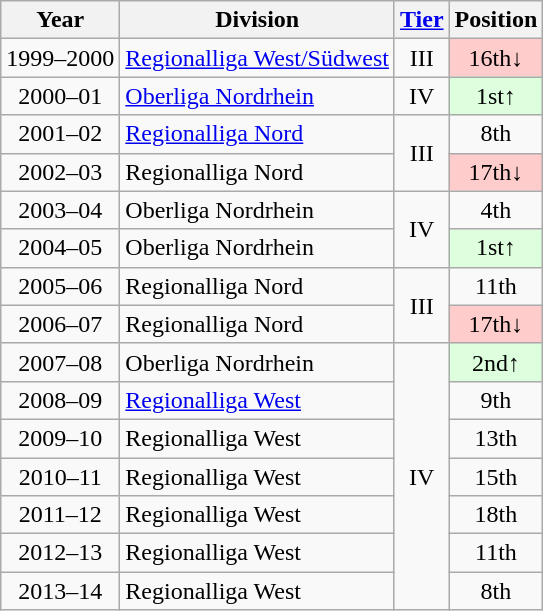<table class="wikitable">
<tr>
<th>Year</th>
<th>Division</th>
<th><a href='#'>Tier</a></th>
<th>Position</th>
</tr>
<tr align="center">
<td>1999–2000</td>
<td align="left"><a href='#'>Regionalliga West/Südwest</a></td>
<td>III</td>
<td style="background:#ffcccc">16th↓</td>
</tr>
<tr align="center">
<td>2000–01</td>
<td align="left"><a href='#'>Oberliga Nordrhein</a></td>
<td>IV</td>
<td style="background:#ddffdd">1st↑</td>
</tr>
<tr align="center">
<td>2001–02</td>
<td align="left"><a href='#'>Regionalliga Nord</a></td>
<td rowspan=2>III</td>
<td>8th</td>
</tr>
<tr align="center">
<td>2002–03</td>
<td align="left">Regionalliga Nord</td>
<td style="background:#ffcccc">17th↓</td>
</tr>
<tr align="center">
<td>2003–04</td>
<td align="left">Oberliga Nordrhein</td>
<td rowspan=2>IV</td>
<td>4th</td>
</tr>
<tr align="center">
<td>2004–05</td>
<td align="left">Oberliga Nordrhein</td>
<td style="background:#ddffdd">1st↑</td>
</tr>
<tr align="center">
<td>2005–06</td>
<td align="left">Regionalliga Nord</td>
<td rowspan=2>III</td>
<td>11th</td>
</tr>
<tr align="center">
<td>2006–07</td>
<td align="left">Regionalliga Nord</td>
<td style="background:#ffcccc">17th↓</td>
</tr>
<tr align="center">
<td>2007–08</td>
<td align="left">Oberliga Nordrhein</td>
<td rowspan=7>IV</td>
<td style="background:#ddffdd">2nd↑</td>
</tr>
<tr align="center">
<td>2008–09</td>
<td align="left"><a href='#'>Regionalliga West</a></td>
<td>9th</td>
</tr>
<tr align="center">
<td>2009–10</td>
<td align="left">Regionalliga West</td>
<td>13th</td>
</tr>
<tr align="center">
<td>2010–11</td>
<td align="left">Regionalliga West</td>
<td>15th</td>
</tr>
<tr align="center">
<td>2011–12</td>
<td align="left">Regionalliga West</td>
<td>18th</td>
</tr>
<tr align="center">
<td>2012–13</td>
<td align="left">Regionalliga West</td>
<td>11th</td>
</tr>
<tr align="center">
<td>2013–14</td>
<td align="left">Regionalliga West</td>
<td>8th</td>
</tr>
</table>
